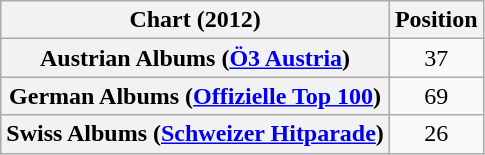<table class="wikitable sortable plainrowheaders" style="text-align:center;">
<tr>
<th scope="col">Chart (2012)</th>
<th scope="col">Position</th>
</tr>
<tr>
<th scope="row">Austrian Albums (<a href='#'>Ö3 Austria</a>)</th>
<td style="text-align:center;">37</td>
</tr>
<tr>
<th scope="row">German Albums (<a href='#'>Offizielle Top 100</a>)</th>
<td style="text-align:center;">69</td>
</tr>
<tr>
<th scope="row">Swiss Albums (<a href='#'>Schweizer Hitparade</a>)</th>
<td style="text-align:center;">26</td>
</tr>
</table>
